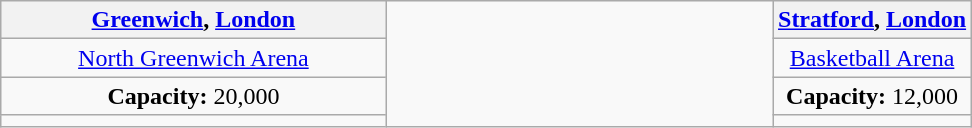<table class="wikitable" style="margin:1em auto; text-align:center;">
<tr>
<th width=250px><a href='#'>Greenwich</a>, <a href='#'>London</a></th>
<td width=250px rowspan=4></td>
<th width-250px><a href='#'>Stratford</a>, <a href='#'>London</a></th>
</tr>
<tr>
<td><a href='#'>North Greenwich Arena</a></td>
<td><a href='#'>Basketball Arena</a></td>
</tr>
<tr>
<td><strong>Capacity:</strong> 20,000</td>
<td><strong>Capacity:</strong> 12,000</td>
</tr>
<tr>
<td></td>
<td></td>
</tr>
</table>
